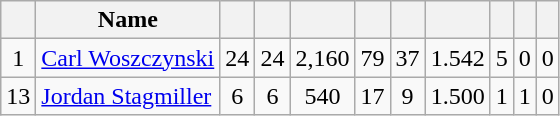<table class="wikitable sortable" style="text-align:center; font-size:100%;">
<tr>
<th></th>
<th>Name</th>
<th></th>
<th></th>
<th></th>
<th></th>
<th></th>
<th></th>
<th></th>
<th></th>
<th></th>
</tr>
<tr>
<td>1</td>
<td align=left> <a href='#'>Carl Woszczynski</a></td>
<td>24</td>
<td>24</td>
<td>2,160</td>
<td>79</td>
<td>37</td>
<td>1.542</td>
<td>5</td>
<td>0</td>
<td>0</td>
</tr>
<tr>
<td>13</td>
<td align=left> <a href='#'>Jordan Stagmiller</a></td>
<td>6</td>
<td>6</td>
<td>540</td>
<td>17</td>
<td>9</td>
<td>1.500</td>
<td>1</td>
<td>1</td>
<td>0</td>
</tr>
</table>
